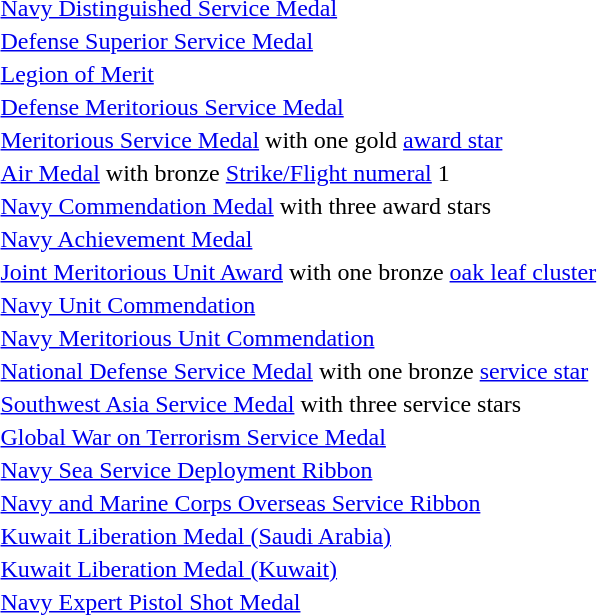<table>
<tr>
<td></td>
<td><a href='#'>Navy Distinguished Service Medal</a></td>
</tr>
<tr>
<td></td>
<td><a href='#'>Defense Superior Service Medal</a></td>
</tr>
<tr>
<td></td>
<td><a href='#'>Legion of Merit</a></td>
</tr>
<tr>
<td></td>
<td><a href='#'>Defense Meritorious Service Medal</a></td>
</tr>
<tr>
<td></td>
<td><a href='#'>Meritorious Service Medal</a> with one gold <a href='#'>award star</a></td>
</tr>
<tr>
<td><span></span></td>
<td><a href='#'>Air Medal</a> with bronze <a href='#'>Strike/Flight numeral</a> 1</td>
</tr>
<tr>
<td></td>
<td><a href='#'>Navy Commendation Medal</a> with three award stars</td>
</tr>
<tr>
<td></td>
<td><a href='#'>Navy Achievement Medal</a></td>
</tr>
<tr>
<td></td>
<td><a href='#'>Joint Meritorious Unit Award</a> with one bronze <a href='#'>oak leaf cluster</a></td>
</tr>
<tr>
<td></td>
<td><a href='#'>Navy Unit Commendation</a></td>
</tr>
<tr>
<td></td>
<td><a href='#'>Navy Meritorious Unit Commendation</a></td>
</tr>
<tr>
<td></td>
<td><a href='#'>National Defense Service Medal</a> with one bronze <a href='#'>service star</a></td>
</tr>
<tr>
<td></td>
<td><a href='#'>Southwest Asia Service Medal</a> with three service stars</td>
</tr>
<tr>
<td></td>
<td><a href='#'>Global War on Terrorism Service Medal</a></td>
</tr>
<tr>
<td></td>
<td><a href='#'>Navy Sea Service Deployment Ribbon</a></td>
</tr>
<tr>
<td></td>
<td><a href='#'>Navy and Marine Corps Overseas Service Ribbon</a></td>
</tr>
<tr>
<td></td>
<td><a href='#'>Kuwait Liberation Medal (Saudi Arabia)</a></td>
</tr>
<tr>
<td></td>
<td><a href='#'>Kuwait Liberation Medal (Kuwait)</a></td>
</tr>
<tr>
<td></td>
<td><a href='#'>Navy Expert Pistol Shot Medal</a></td>
</tr>
</table>
